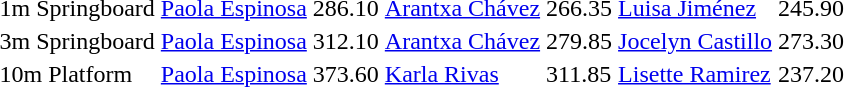<table>
<tr>
<td>1m Springboard</td>
<td><a href='#'>Paola Espinosa</a><br></td>
<td>286.10</td>
<td><a href='#'>Arantxa Chávez</a><br></td>
<td>266.35</td>
<td><a href='#'>Luisa Jiménez</a><br></td>
<td>245.90</td>
</tr>
<tr>
<td>3m Springboard</td>
<td><a href='#'>Paola Espinosa</a><br></td>
<td>312.10</td>
<td><a href='#'>Arantxa Chávez</a><br></td>
<td>279.85</td>
<td><a href='#'>Jocelyn Castillo</a><br></td>
<td>273.30</td>
</tr>
<tr>
<td>10m Platform</td>
<td><a href='#'>Paola Espinosa</a><br></td>
<td>373.60</td>
<td><a href='#'>Karla Rivas</a><br></td>
<td>311.85</td>
<td><a href='#'>Lisette Ramirez</a><br></td>
<td>237.20</td>
</tr>
<tr>
</tr>
</table>
